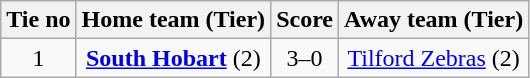<table class="wikitable" style="text-align:center">
<tr>
<th>Tie no</th>
<th>Home team (Tier)</th>
<th>Score</th>
<th>Away team (Tier)</th>
</tr>
<tr>
<td>1</td>
<td><strong><a href='#'>South Hobart</a></strong> (2)</td>
<td>3–0</td>
<td><a href='#'>Tilford Zebras</a> (2)</td>
</tr>
</table>
